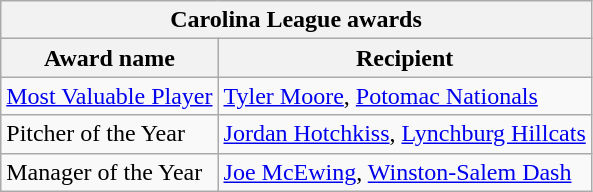<table class="wikitable">
<tr>
<th colspan="2">Carolina League awards</th>
</tr>
<tr>
<th>Award name</th>
<th>Recipient</th>
</tr>
<tr>
<td><a href='#'>Most Valuable Player</a></td>
<td><a href='#'>Tyler Moore</a>, <a href='#'>Potomac Nationals</a></td>
</tr>
<tr>
<td>Pitcher of the Year</td>
<td><a href='#'>Jordan Hotchkiss</a>, <a href='#'>Lynchburg Hillcats</a></td>
</tr>
<tr>
<td>Manager of the Year</td>
<td><a href='#'>Joe McEwing</a>, <a href='#'>Winston-Salem Dash</a></td>
</tr>
</table>
